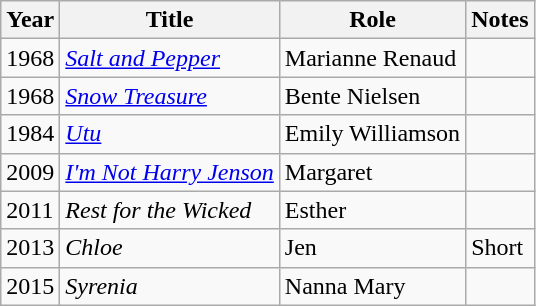<table class="wikitable sortable">
<tr>
<th>Year</th>
<th>Title</th>
<th>Role</th>
<th class="unsortable">Notes</th>
</tr>
<tr>
<td>1968</td>
<td><em><a href='#'>Salt and Pepper</a></em></td>
<td>Marianne Renaud</td>
<td></td>
</tr>
<tr>
<td>1968</td>
<td><em><a href='#'>Snow Treasure</a></em></td>
<td>Bente Nielsen</td>
<td></td>
</tr>
<tr>
<td>1984</td>
<td><em><a href='#'>Utu</a></em></td>
<td>Emily Williamson</td>
<td></td>
</tr>
<tr>
<td>2009</td>
<td><em><a href='#'>I'm Not Harry Jenson</a></em></td>
<td>Margaret</td>
<td></td>
</tr>
<tr>
<td>2011</td>
<td><em>Rest for the Wicked</em></td>
<td>Esther</td>
<td></td>
</tr>
<tr>
<td>2013</td>
<td><em>Chloe</em></td>
<td>Jen</td>
<td>Short</td>
</tr>
<tr>
<td>2015</td>
<td><em>Syrenia</em></td>
<td>Nanna Mary</td>
<td></td>
</tr>
</table>
